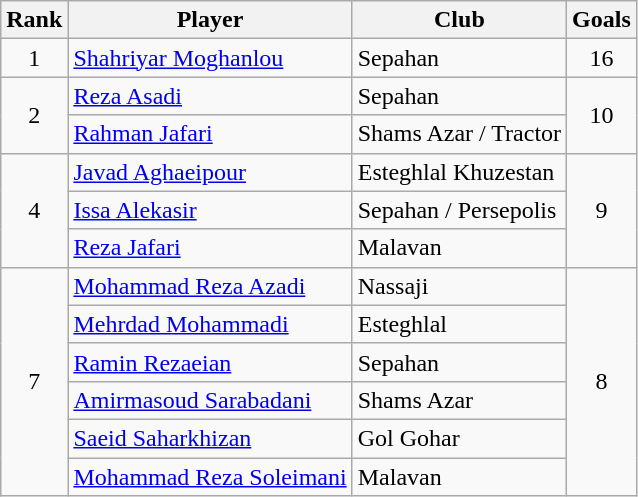<table class="wikitable">
<tr>
<th>Rank</th>
<th>Player</th>
<th>Club</th>
<th>Goals</th>
</tr>
<tr>
<td rowspan=1 align="center">1</td>
<td> <a href='#'>Shahriyar Moghanlou</a></td>
<td>Sepahan</td>
<td rowspan=1 align="center">16</td>
</tr>
<tr>
<td rowspan=2 align="center">2</td>
<td> <a href='#'>Reza Asadi</a></td>
<td>Sepahan</td>
<td rowspan=2 align="center">10</td>
</tr>
<tr>
<td> <a href='#'>Rahman Jafari</a></td>
<td>Shams Azar / Tractor</td>
</tr>
<tr>
<td rowspan=3 align="center">4</td>
<td> <a href='#'>Javad Aghaeipour</a></td>
<td>Esteghlal Khuzestan</td>
<td rowspan=3 align="center">9</td>
</tr>
<tr>
<td> <a href='#'>Issa Alekasir</a></td>
<td>Sepahan / Persepolis</td>
</tr>
<tr>
<td> <a href='#'>Reza Jafari</a></td>
<td>Malavan</td>
</tr>
<tr>
<td rowspan=6 align="center">7</td>
<td> <a href='#'>Mohammad Reza Azadi</a></td>
<td>Nassaji</td>
<td rowspan=6 align="center">8</td>
</tr>
<tr>
<td> <a href='#'>Mehrdad Mohammadi</a></td>
<td>Esteghlal</td>
</tr>
<tr>
<td> <a href='#'>Ramin Rezaeian</a></td>
<td>Sepahan</td>
</tr>
<tr>
<td> <a href='#'>Amirmasoud Sarabadani</a></td>
<td>Shams Azar</td>
</tr>
<tr>
<td> <a href='#'>Saeid Saharkhizan</a></td>
<td>Gol Gohar</td>
</tr>
<tr>
<td> <a href='#'>Mohammad Reza Soleimani</a></td>
<td>Malavan</td>
</tr>
</table>
